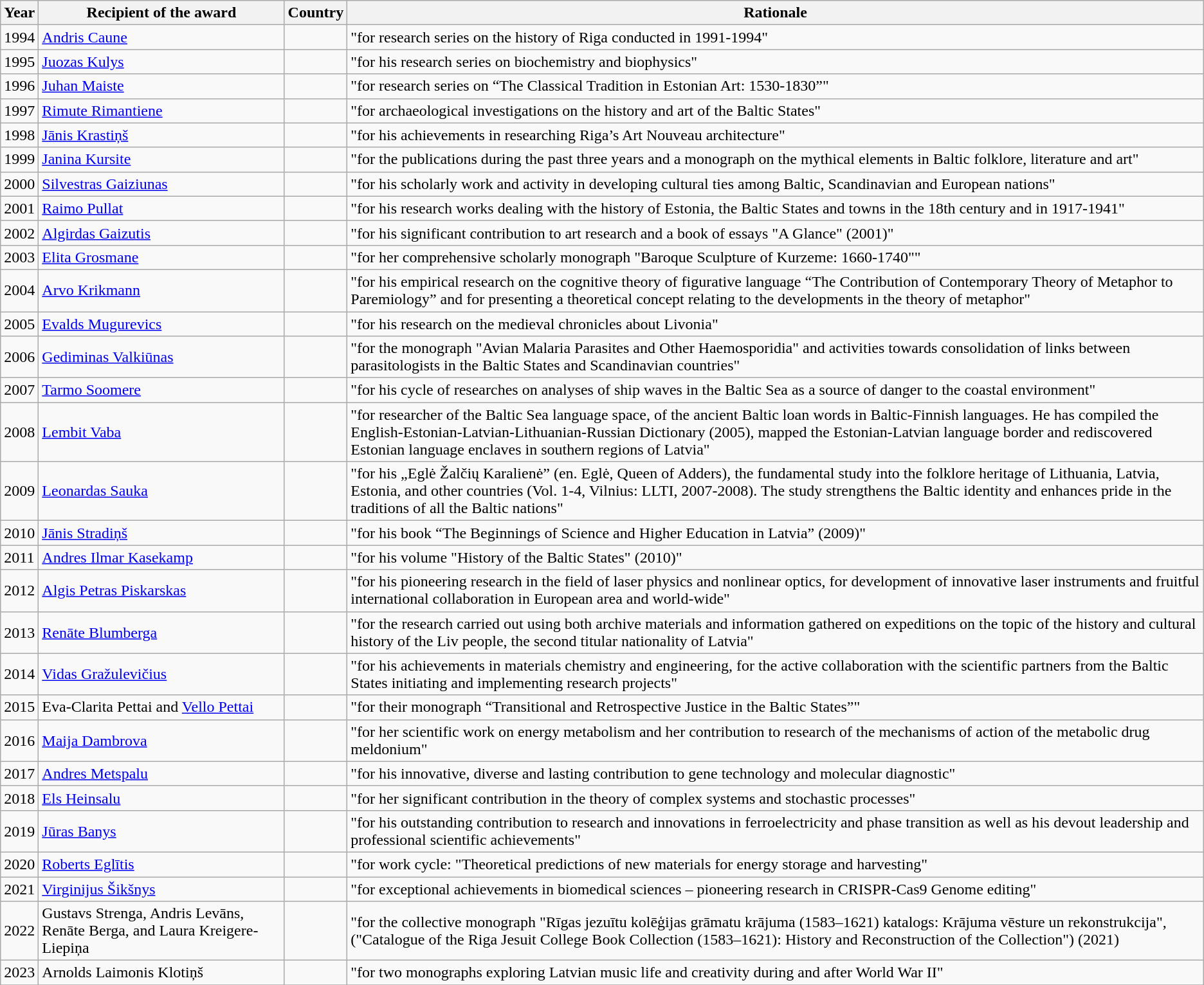<table class="wikitable" border="1" class="sortable wikitable">
<tr>
<th>Year</th>
<th>Recipient of the award</th>
<th>Country</th>
<th>Rationale</th>
</tr>
<tr>
<td>1994</td>
<td><a href='#'>Andris Caune</a></td>
<td></td>
<td>"for research series on the history of Riga conducted in 1991-1994"</td>
</tr>
<tr>
<td>1995</td>
<td><a href='#'>Juozas Kulys</a></td>
<td></td>
<td>"for his research series on biochemistry and biophysics"</td>
</tr>
<tr>
<td>1996</td>
<td><a href='#'>Juhan Maiste</a></td>
<td></td>
<td>"for research series on “The Classical Tradition in Estonian Art: 1530-1830”"</td>
</tr>
<tr>
<td>1997</td>
<td><a href='#'>Rimute Rimantiene</a></td>
<td></td>
<td>"for archaeological investigations on the history and art of the Baltic States"</td>
</tr>
<tr>
<td>1998</td>
<td><a href='#'>Jānis Krastiņš</a></td>
<td></td>
<td>"for his achievements in researching Riga’s Art Nouveau architecture"</td>
</tr>
<tr>
<td>1999</td>
<td><a href='#'>Janina Kursite</a></td>
<td></td>
<td>"for the publications during the past three years and a monograph on the mythical elements in Baltic folklore, literature and art"</td>
</tr>
<tr>
<td>2000</td>
<td><a href='#'>Silvestras Gaiziunas</a></td>
<td></td>
<td>"for his scholarly work and activity in developing cultural ties among Baltic, Scandinavian and European nations"</td>
</tr>
<tr>
<td>2001</td>
<td><a href='#'>Raimo Pullat</a></td>
<td></td>
<td>"for his research works dealing with the history of Estonia, the Baltic States and towns in the 18th century and in 1917-1941"</td>
</tr>
<tr>
<td>2002</td>
<td><a href='#'>Algirdas Gaizutis</a></td>
<td></td>
<td>"for his significant contribution to art research and a book of essays "A Glance" (2001)"</td>
</tr>
<tr>
<td>2003</td>
<td><a href='#'>Elita Grosmane</a></td>
<td></td>
<td>"for her comprehensive scholarly monograph "Baroque Sculpture of Kurzeme: 1660-1740""</td>
</tr>
<tr>
<td>2004</td>
<td><a href='#'>Arvo Krikmann</a></td>
<td></td>
<td>"for his empirical research on the cognitive theory of figurative language “The Contribution of Contemporary Theory of Metaphor to Paremiology” and for presenting a theoretical concept relating to the developments in the theory of metaphor"</td>
</tr>
<tr>
<td>2005</td>
<td><a href='#'>Evalds Mugurevics</a></td>
<td></td>
<td>"for his research on the medieval chronicles about Livonia"</td>
</tr>
<tr>
<td>2006</td>
<td><a href='#'>Gediminas Valkiūnas</a></td>
<td></td>
<td>"for the monograph "Avian Malaria Parasites and Other Haemosporidia" and activities towards consolidation of links between parasitologists in the Baltic States and Scandinavian countries"</td>
</tr>
<tr>
<td>2007</td>
<td><a href='#'>Tarmo Soomere</a></td>
<td></td>
<td>"for his cycle of researches on analyses of ship waves in the Baltic Sea as a source of danger to the coastal environment"</td>
</tr>
<tr>
<td>2008</td>
<td><a href='#'>Lembit Vaba</a></td>
<td></td>
<td>"for researcher of the Baltic Sea language space, of the ancient Baltic loan words in Baltic-Finnish languages. He has compiled the English-Estonian-Latvian-Lithuanian-Russian Dictionary (2005), mapped the Estonian-Latvian language border and rediscovered Estonian language enclaves in southern regions of Latvia"</td>
</tr>
<tr>
<td>2009</td>
<td><a href='#'>Leonardas Sauka</a></td>
<td></td>
<td>"for his „Eglė Žalčių Karalienė” (en. Eglė, Queen of Adders), the fundamental study into the folklore heritage of Lithuania, Latvia, Estonia, and other countries (Vol. 1-4, Vilnius: LLTI, 2007-2008). The study strengthens the Baltic identity and enhances pride in the traditions of all the Baltic nations"</td>
</tr>
<tr>
<td>2010</td>
<td><a href='#'>Jānis Stradiņš</a></td>
<td></td>
<td>"for his book “The Beginnings of Science and Higher Education in Latvia” (2009)"</td>
</tr>
<tr>
<td>2011</td>
<td><a href='#'>Andres Ilmar Kasekamp</a></td>
<td></td>
<td>"for his volume "History of the Baltic States" (2010)"</td>
</tr>
<tr>
<td>2012</td>
<td><a href='#'>Algis Petras Piskarskas</a></td>
<td></td>
<td>"for his pioneering research in the field of laser physics and nonlinear optics, for development of innovative laser instruments and fruitful international collaboration in European area and world-wide"</td>
</tr>
<tr>
<td>2013</td>
<td><a href='#'>Renāte Blumberga</a></td>
<td></td>
<td>"for the research carried out using both archive materials and information gathered on expeditions on the topic of the history and cultural history of the Liv people, the second titular nationality of Latvia"</td>
</tr>
<tr>
<td>2014</td>
<td><a href='#'>Vidas Gražulevičius</a></td>
<td></td>
<td>"for his achievements in materials chemistry and engineering, for the active collaboration with the scientific partners from the Baltic States initiating and implementing research projects"</td>
</tr>
<tr>
<td>2015</td>
<td>Eva-Clarita Pettai and <a href='#'>Vello Pettai</a></td>
<td></td>
<td>"for their monograph “Transitional and Retrospective Justice in the Baltic States”"</td>
</tr>
<tr>
<td>2016</td>
<td><a href='#'>Maija Dambrova</a></td>
<td></td>
<td>"for her scientific work on energy metabolism and her contribution to research of the mechanisms of action of the metabolic drug meldonium"</td>
</tr>
<tr>
<td>2017</td>
<td><a href='#'>Andres Metspalu</a></td>
<td></td>
<td>"for his innovative, diverse and lasting contribution to gene technology and molecular diagnostic"</td>
</tr>
<tr>
<td>2018</td>
<td><a href='#'>Els Heinsalu</a></td>
<td></td>
<td>"for her significant contribution in the theory of complex systems and stochastic processes"</td>
</tr>
<tr>
<td>2019</td>
<td><a href='#'>Jūras Banys</a></td>
<td></td>
<td>"for his outstanding contribution to research and innovations in ferroelectricity and phase transition as well as his devout leadership and professional scientific achievements"</td>
</tr>
<tr>
<td>2020</td>
<td><a href='#'>Roberts Eglītis</a></td>
<td></td>
<td>"for work cycle: "Theoretical predictions of new materials for energy storage and harvesting"</td>
</tr>
<tr>
<td>2021</td>
<td><a href='#'>Virginijus Šikšnys</a></td>
<td></td>
<td>"for exceptional achievements in biomedical sciences – pioneering research in CRISPR-Cas9 Genome editing"</td>
</tr>
<tr>
<td>2022</td>
<td>Gustavs Strenga, Andris Levāns, Renāte Berga, and Laura Kreigere-Liepiņa</td>
<td></td>
<td>"for the collective monograph "Rīgas jezuītu kolēģijas grāmatu krājuma (1583–1621) katalogs: Krājuma vēsture un rekonstrukcija", ("Catalogue of the Riga Jesuit College Book Collection (1583–1621): History and Reconstruction of the Collection") (2021)</td>
</tr>
<tr>
<td>2023</td>
<td>Arnolds Laimonis Klotiņš</td>
<td></td>
<td>"for two monographs exploring Latvian music life and creativity during and after World War II"</td>
</tr>
<tr>
</tr>
</table>
